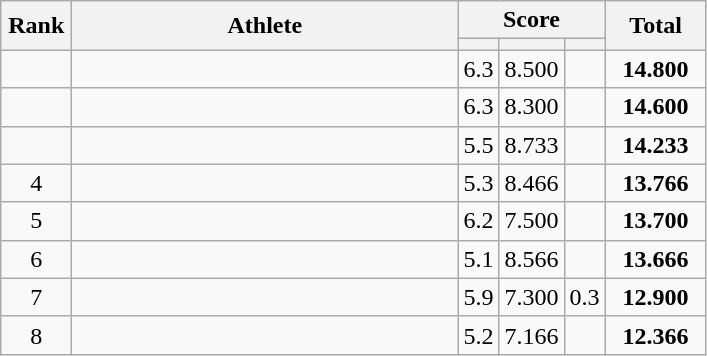<table class=wikitable style="text-align:center">
<tr>
<th width="40" rowspan="2">Rank</th>
<th width="250" rowspan="2">Athlete</th>
<th width="60" colspan="3">Score</th>
<th width="60" rowspan="2">Total</th>
</tr>
<tr>
<th></th>
<th></th>
<th></th>
</tr>
<tr>
<td></td>
<td align="left"></td>
<td>6.3</td>
<td>8.500</td>
<td></td>
<td><strong>14.800</strong></td>
</tr>
<tr>
<td></td>
<td align="left"></td>
<td>6.3</td>
<td>8.300</td>
<td></td>
<td><strong>14.600</strong></td>
</tr>
<tr>
<td></td>
<td align="left"></td>
<td>5.5</td>
<td>8.733</td>
<td></td>
<td><strong>14.233</strong></td>
</tr>
<tr>
<td>4</td>
<td align="left"></td>
<td>5.3</td>
<td>8.466</td>
<td></td>
<td><strong>13.766</strong></td>
</tr>
<tr>
<td>5</td>
<td align="left"></td>
<td>6.2</td>
<td>7.500</td>
<td></td>
<td><strong>13.700</strong></td>
</tr>
<tr>
<td>6</td>
<td align="left"></td>
<td>5.1</td>
<td>8.566</td>
<td></td>
<td><strong>13.666</strong></td>
</tr>
<tr>
<td>7</td>
<td align="left"></td>
<td>5.9</td>
<td>7.300</td>
<td>0.3</td>
<td><strong>12.900</strong></td>
</tr>
<tr>
<td>8</td>
<td align="left"></td>
<td>5.2</td>
<td>7.166</td>
<td></td>
<td><strong>12.366</strong></td>
</tr>
</table>
